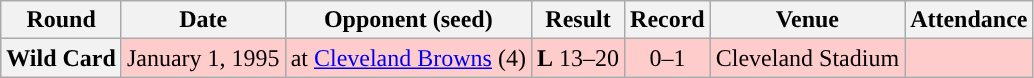<table class="wikitable" style="text-align:center">
<tr>
<th>Round</th>
<th>Date</th>
<th>Opponent (seed)</th>
<th>Result</th>
<th>Record</th>
<th>Venue</th>
<th>Attendance</th>
</tr>
<tr style="background: #fcc;">
<th>Wild Card</th>
<td>January 1, 1995</td>
<td>at <a href='#'>Cleveland Browns</a> (4)</td>
<td><strong>L</strong> 13–20</td>
<td>0–1</td>
<td>Cleveland Stadium</td>
<td></td>
</tr>
</table>
